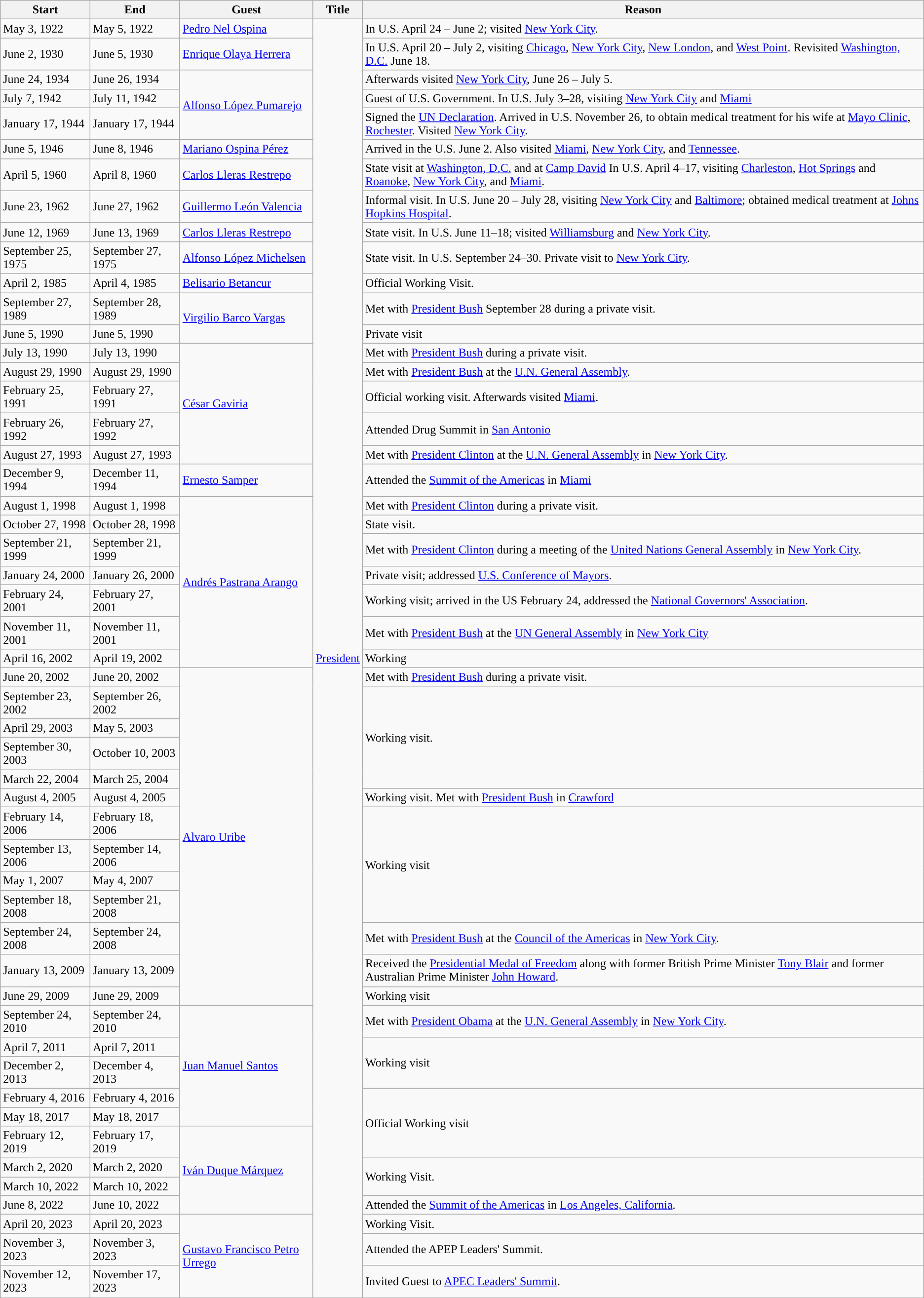<table class="wikitable sortable">
<tr>
<th>Start</th>
<th>End</th>
<th>Guest</th>
<th>Title</th>
<th>Reason</th>
</tr>
<tr>
<td>May 3, 1922</td>
<td>May 5, 1922</td>
<td><a href='#'>Pedro Nel Ospina</a></td>
<td rowspan=51><a href='#'>President</a></td>
<td>In U.S. April 24 – June 2; visited <a href='#'>New York City</a>.</td>
</tr>
<tr>
<td>June 2, 1930</td>
<td>June 5, 1930</td>
<td><a href='#'>Enrique Olaya Herrera</a></td>
<td>In U.S. April 20 – July 2, visiting <a href='#'>Chicago</a>, <a href='#'>New York City</a>, <a href='#'>New London</a>, and <a href='#'>West Point</a>. Revisited <a href='#'>Washington, D.C.</a> June 18.</td>
</tr>
<tr>
<td>June 24, 1934</td>
<td>June 26, 1934</td>
<td rowspan=3><a href='#'>Alfonso López Pumarejo</a></td>
<td>Afterwards visited <a href='#'>New York City</a>, June 26 – July 5.</td>
</tr>
<tr>
<td>July 7, 1942</td>
<td>July 11, 1942</td>
<td>Guest of U.S. Government. In U.S. July 3–28, visiting <a href='#'>New York City</a> and <a href='#'>Miami</a></td>
</tr>
<tr>
<td>January 17, 1944</td>
<td>January 17, 1944</td>
<td>Signed the <a href='#'>UN Declaration</a>. Arrived in U.S. November 26, to obtain medical treatment for his wife at <a href='#'>Mayo Clinic</a>, <a href='#'>Rochester</a>. Visited <a href='#'>New York City</a>.</td>
</tr>
<tr>
<td>June 5, 1946</td>
<td>June 8, 1946</td>
<td><a href='#'>Mariano Ospina Pérez</a></td>
<td>Arrived in the U.S. June 2. Also visited <a href='#'>Miami</a>, <a href='#'>New York City</a>, and <a href='#'>Tennessee</a>.</td>
</tr>
<tr>
<td>April 5, 1960</td>
<td>April 8, 1960</td>
<td><a href='#'>Carlos Lleras Restrepo</a></td>
<td>State visit at <a href='#'>Washington, D.C.</a> and at <a href='#'>Camp David</a> In U.S. April 4–17, visiting <a href='#'>Charleston</a>, <a href='#'>Hot Springs</a> and <a href='#'>Roanoke</a>, <a href='#'>New York City</a>, and <a href='#'>Miami</a>.</td>
</tr>
<tr>
<td>June 23, 1962</td>
<td>June 27, 1962</td>
<td><a href='#'>Guillermo León Valencia</a></td>
<td>Informal visit. In U.S. June 20 – July 28, visiting <a href='#'>New York City</a> and <a href='#'>Baltimore</a>; obtained medical treatment at <a href='#'>Johns Hopkins Hospital</a>.</td>
</tr>
<tr>
<td>June 12, 1969</td>
<td>June 13, 1969</td>
<td><a href='#'>Carlos Lleras Restrepo</a></td>
<td>State visit. In U.S. June 11–18; visited <a href='#'>Williamsburg</a> and <a href='#'>New York City</a>.</td>
</tr>
<tr>
<td>September 25, 1975</td>
<td>September 27, 1975</td>
<td><a href='#'>Alfonso López Michelsen</a></td>
<td>State visit. In U.S. September 24–30. Private visit to <a href='#'>New York City</a>.</td>
</tr>
<tr>
<td>April 2, 1985</td>
<td>April 4, 1985</td>
<td><a href='#'>Belisario Betancur</a></td>
<td>Official Working Visit.</td>
</tr>
<tr>
<td>September 27, 1989</td>
<td>September 28, 1989</td>
<td rowspan=2><a href='#'>Virgilio Barco Vargas</a></td>
<td>Met with <a href='#'>President Bush</a> September 28 during a private visit.</td>
</tr>
<tr>
<td>June 5, 1990</td>
<td>June 5, 1990</td>
<td>Private visit</td>
</tr>
<tr>
<td>July 13, 1990</td>
<td>July 13, 1990</td>
<td rowspan=5><a href='#'>César Gaviria</a></td>
<td>Met with <a href='#'>President Bush</a> during a private visit.</td>
</tr>
<tr>
<td>August 29, 1990</td>
<td>August 29, 1990</td>
<td>Met with <a href='#'>President Bush</a> at the <a href='#'>U.N. General Assembly</a>.</td>
</tr>
<tr>
<td>February 25, 1991</td>
<td>February 27, 1991</td>
<td>Official working visit. Afterwards visited <a href='#'>Miami</a>.</td>
</tr>
<tr>
<td>February 26, 1992</td>
<td>February 27, 1992</td>
<td>Attended Drug Summit in <a href='#'>San Antonio</a></td>
</tr>
<tr>
<td>August 27, 1993</td>
<td>August 27, 1993</td>
<td>Met with <a href='#'>President Clinton</a> at the <a href='#'>U.N. General Assembly</a> in <a href='#'>New York City</a>.</td>
</tr>
<tr>
<td>December 9, 1994</td>
<td>December 11, 1994</td>
<td><a href='#'>Ernesto Samper</a></td>
<td>Attended the <a href='#'>Summit of the Americas</a> in <a href='#'>Miami</a></td>
</tr>
<tr>
<td>August 1, 1998</td>
<td>August 1, 1998</td>
<td rowspan=7><a href='#'>Andrés Pastrana Arango</a></td>
<td>Met with <a href='#'>President Clinton</a> during a private visit.</td>
</tr>
<tr>
<td>October 27, 1998</td>
<td>October 28, 1998</td>
<td>State visit.</td>
</tr>
<tr>
<td>September 21, 1999</td>
<td>September 21, 1999</td>
<td>Met with <a href='#'>President Clinton</a> during a meeting of the <a href='#'>United Nations General Assembly</a> in <a href='#'>New York City</a>.</td>
</tr>
<tr>
<td>January 24, 2000</td>
<td>January 26, 2000</td>
<td>Private visit; addressed <a href='#'>U.S. Conference of Mayors</a>.</td>
</tr>
<tr>
<td>February 24, 2001</td>
<td>February 27, 2001</td>
<td>Working visit; arrived in the US February 24, addressed the <a href='#'>National Governors' Association</a>.</td>
</tr>
<tr>
<td>November 11, 2001</td>
<td>November 11, 2001</td>
<td>Met with <a href='#'>President Bush</a> at the <a href='#'>UN General Assembly</a> in <a href='#'>New York City</a></td>
</tr>
<tr>
<td>April 16, 2002</td>
<td>April 19, 2002</td>
<td>Working</td>
</tr>
<tr>
<td>June 20, 2002</td>
<td>June 20, 2002</td>
<td rowspan=13><a href='#'>Alvaro Uribe</a></td>
<td>Met with <a href='#'>President Bush</a> during a private visit.</td>
</tr>
<tr>
<td>September 23, 2002</td>
<td>September 26, 2002</td>
<td rowspan=4>Working visit.</td>
</tr>
<tr>
<td>April 29, 2003</td>
<td>May 5, 2003</td>
</tr>
<tr>
<td>September 30, 2003</td>
<td>October 10, 2003</td>
</tr>
<tr>
<td>March 22, 2004</td>
<td>March 25, 2004</td>
</tr>
<tr>
<td>August 4, 2005</td>
<td>August 4, 2005</td>
<td>Working visit. Met with <a href='#'>President Bush</a> in <a href='#'>Crawford</a></td>
</tr>
<tr>
<td>February 14, 2006</td>
<td>February 18, 2006</td>
<td rowspan=4>Working visit</td>
</tr>
<tr>
<td>September 13, 2006</td>
<td>September 14, 2006</td>
</tr>
<tr>
<td>May 1, 2007</td>
<td>May 4, 2007</td>
</tr>
<tr>
<td>September 18, 2008</td>
<td>September 21, 2008</td>
</tr>
<tr>
<td>September 24, 2008</td>
<td>September 24, 2008</td>
<td>Met with <a href='#'>President Bush</a> at the <a href='#'>Council of the Americas</a> in <a href='#'>New York City</a>.</td>
</tr>
<tr>
<td>January 13, 2009</td>
<td>January 13, 2009</td>
<td>Received the <a href='#'>Presidential Medal of Freedom</a> along with former British Prime Minister <a href='#'>Tony Blair</a> and former Australian Prime Minister <a href='#'>John Howard</a>.</td>
</tr>
<tr>
<td>June 29, 2009</td>
<td>June 29, 2009</td>
<td>Working visit</td>
</tr>
<tr>
<td>September 24, 2010</td>
<td>September 24, 2010</td>
<td rowspan=5><a href='#'>Juan Manuel Santos</a></td>
<td>Met with <a href='#'>President Obama</a> at the <a href='#'>U.N. General Assembly</a> in <a href='#'>New York City</a>.</td>
</tr>
<tr>
<td>April 7, 2011</td>
<td>April 7, 2011</td>
<td rowspan=2>Working visit</td>
</tr>
<tr>
<td>December 2, 2013</td>
<td>December 4, 2013</td>
</tr>
<tr>
<td>February 4, 2016</td>
<td>February 4, 2016</td>
<td rowspan=3>Official Working visit</td>
</tr>
<tr>
<td>May 18, 2017</td>
<td>May 18, 2017</td>
</tr>
<tr>
<td>February 12, 2019</td>
<td>February 17, 2019</td>
<td rowspan=4><a href='#'>Iván Duque Márquez</a></td>
</tr>
<tr>
<td>March 2, 2020</td>
<td>March 2, 2020</td>
<td rowspan=2>Working Visit.</td>
</tr>
<tr>
<td>March 10, 2022</td>
<td>March 10, 2022</td>
</tr>
<tr>
<td>June 8, 2022</td>
<td>June 10, 2022</td>
<td>Attended the <a href='#'>Summit of the Americas</a> in <a href='#'>Los Angeles, California</a>.</td>
</tr>
<tr>
<td>April 20, 2023</td>
<td>April 20, 2023</td>
<td rowspan=3><a href='#'>Gustavo Francisco Petro Urrego</a></td>
<td>Working Visit.</td>
</tr>
<tr>
<td>November 3, 2023</td>
<td>November 3, 2023</td>
<td>Attended the APEP Leaders' Summit.</td>
</tr>
<tr>
<td>November 12, 2023</td>
<td>November 17, 2023</td>
<td>Invited Guest to <a href='#'>APEC Leaders' Summit</a>.</td>
</tr>
<tr>
</tr>
</table>
